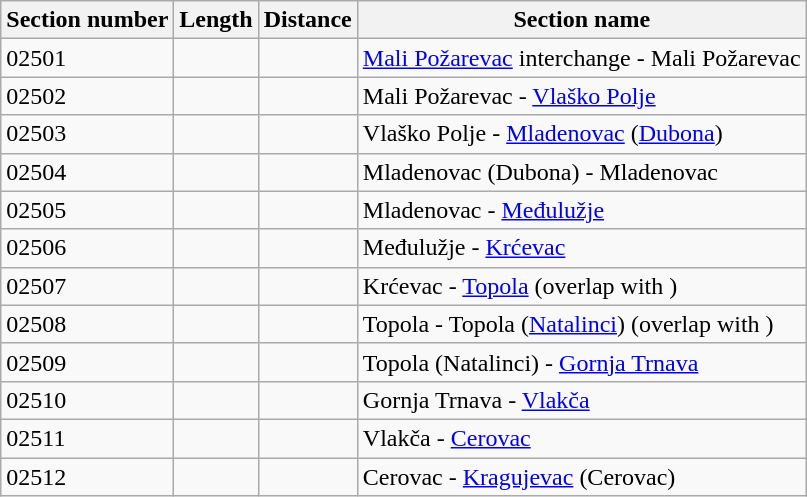<table class="wikitable">
<tr>
<th>Section number</th>
<th>Length</th>
<th>Distance</th>
<th>Section name</th>
</tr>
<tr>
<td>02501</td>
<td></td>
<td></td>
<td><a href='#'>Mali Požarevac</a> interchange - Mali Požarevac</td>
</tr>
<tr>
<td>02502</td>
<td></td>
<td></td>
<td>Mali Požarevac - <a href='#'>Vlaško Polje</a></td>
</tr>
<tr>
<td>02503</td>
<td></td>
<td></td>
<td>Vlaško Polje - <a href='#'>Mladenovac</a> (<a href='#'>Dubona</a>)</td>
</tr>
<tr>
<td>02504</td>
<td></td>
<td></td>
<td>Mladenovac (Dubona) - Mladenovac</td>
</tr>
<tr>
<td>02505</td>
<td></td>
<td></td>
<td>Mladenovac - <a href='#'>Međulužje</a></td>
</tr>
<tr>
<td>02506</td>
<td></td>
<td></td>
<td>Međulužje - <a href='#'>Krćevac</a></td>
</tr>
<tr>
<td>02507</td>
<td></td>
<td></td>
<td>Krćevac - <a href='#'>Topola</a> (overlap with )</td>
</tr>
<tr>
<td>02508</td>
<td></td>
<td></td>
<td>Topola - Topola (<a href='#'>Natalinci</a>) (overlap with )</td>
</tr>
<tr>
<td>02509</td>
<td></td>
<td></td>
<td>Topola (Natalinci) - <a href='#'>Gornja Trnava</a></td>
</tr>
<tr>
<td>02510</td>
<td></td>
<td></td>
<td>Gornja Trnava - <a href='#'>Vlakča</a></td>
</tr>
<tr>
<td>02511</td>
<td></td>
<td></td>
<td>Vlakča - <a href='#'>Cerovac</a></td>
</tr>
<tr>
<td>02512</td>
<td></td>
<td></td>
<td>Cerovac - <a href='#'>Kragujevac</a> (Cerovac)</td>
</tr>
</table>
